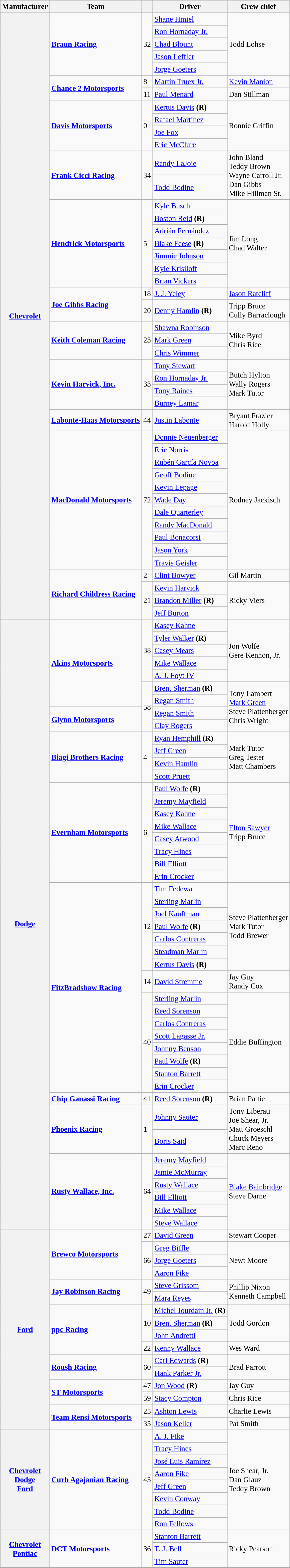<table class="wikitable" style="font-size: 95%;">
<tr>
<th>Manufacturer</th>
<th>Team</th>
<th></th>
<th>Driver</th>
<th>Crew chief</th>
</tr>
<tr>
<th rowspan=45><a href='#'>Chevrolet</a></th>
<td rowspan=5><strong><a href='#'>Braun Racing</a></strong></td>
<td rowspan=5>32</td>
<td><a href='#'>Shane Hmiel</a> <small></small></td>
<td rowspan=5>Todd Lohse</td>
</tr>
<tr>
<td><a href='#'>Ron Hornaday Jr.</a> <small></small></td>
</tr>
<tr>
<td><a href='#'>Chad Blount</a> <small></small></td>
</tr>
<tr>
<td><a href='#'>Jason Leffler</a> <small></small></td>
</tr>
<tr>
<td><a href='#'>Jorge Goeters</a> <small></small></td>
</tr>
<tr>
<td rowspan=2><strong><a href='#'>Chance 2 Motorsports</a></strong></td>
<td>8</td>
<td><a href='#'>Martin Truex Jr.</a></td>
<td><a href='#'>Kevin Manion</a></td>
</tr>
<tr>
<td>11</td>
<td><a href='#'>Paul Menard</a></td>
<td>Dan Stillman</td>
</tr>
<tr>
<td rowspan=4><strong><a href='#'>Davis Motorsports</a></strong></td>
<td rowspan=4>0</td>
<td><a href='#'>Kertus Davis</a> <strong>(R)</strong> <small></small></td>
<td rowspan=4>Ronnie Griffin</td>
</tr>
<tr>
<td><a href='#'>Rafael Martínez</a> <small></small></td>
</tr>
<tr>
<td><a href='#'>Joe Fox</a> <small></small></td>
</tr>
<tr>
<td><a href='#'>Eric McClure</a> <small></small></td>
</tr>
<tr>
<td rowspan=2><strong><a href='#'>Frank Cicci Racing</a></strong></td>
<td rowspan=2>34</td>
<td><a href='#'>Randy LaJoie</a> <small></small></td>
<td rowspan=2>John Bland <small></small> <br> Teddy Brown <small></small> <br> Wayne Carroll Jr. <small></small> <br> Dan Gibbs <small></small> <br> Mike Hillman Sr. <small></small></td>
</tr>
<tr>
<td><a href='#'>Todd Bodine</a> <small></small></td>
</tr>
<tr>
<td rowspan=7><strong><a href='#'>Hendrick Motorsports</a></strong></td>
<td rowspan=7>5</td>
<td><a href='#'>Kyle Busch</a> <small></small></td>
<td rowspan=7>Jim Long <small></small> <br> Chad Walter <small></small></td>
</tr>
<tr>
<td><a href='#'>Boston Reid</a> <strong>(R)</strong> <small></small></td>
</tr>
<tr>
<td><a href='#'>Adrián Fernández</a> <small></small></td>
</tr>
<tr>
<td><a href='#'>Blake Feese</a> <strong>(R)</strong> <small></small></td>
</tr>
<tr>
<td><a href='#'>Jimmie Johnson</a> <small></small></td>
</tr>
<tr>
<td><a href='#'>Kyle Krisiloff</a> <small></small></td>
</tr>
<tr>
<td><a href='#'>Brian Vickers</a> <small></small></td>
</tr>
<tr>
<td rowspan=2><strong><a href='#'>Joe Gibbs Racing</a></strong></td>
<td>18</td>
<td><a href='#'>J. J. Yeley</a></td>
<td><a href='#'>Jason Ratcliff</a></td>
</tr>
<tr>
<td>20</td>
<td><a href='#'>Denny Hamlin</a> <strong>(R)</strong></td>
<td>Tripp Bruce <small></small> <br> Cully Barraclough <small></small></td>
</tr>
<tr>
<td rowspan=3><strong><a href='#'>Keith Coleman Racing</a></strong></td>
<td rowspan=3>23</td>
<td><a href='#'>Shawna Robinson</a> <small></small></td>
<td rowspan=3>Mike Byrd <small></small> <br> Chris Rice <br></td>
</tr>
<tr>
<td><a href='#'>Mark Green</a> <small></small></td>
</tr>
<tr>
<td><a href='#'>Chris Wimmer</a> <small></small></td>
</tr>
<tr>
<td rowspan=4><strong><a href='#'>Kevin Harvick, Inc.</a></strong></td>
<td rowspan=4>33</td>
<td><a href='#'>Tony Stewart</a> <small></small></td>
<td rowspan=4>Butch Hylton <br> Wally Rogers <br> Mark Tutor</td>
</tr>
<tr>
<td><a href='#'>Ron Hornaday Jr.</a> <small></small></td>
</tr>
<tr>
<td><a href='#'>Tony Raines</a> <small></small></td>
</tr>
<tr>
<td><a href='#'>Burney Lamar</a> <small></small></td>
</tr>
<tr>
<td><strong><a href='#'>Labonte-Haas Motorsports</a></strong></td>
<td>44</td>
<td><a href='#'>Justin Labonte</a></td>
<td>Bryant Frazier <small></small> <br> Harold Holly <small></small></td>
</tr>
<tr>
<td rowspan=11><strong><a href='#'>MacDonald Motorsports</a></strong></td>
<td rowspan=11>72</td>
<td><a href='#'>Donnie Neuenberger</a> <small></small></td>
<td rowspan=11>Rodney Jackisch</td>
</tr>
<tr>
<td><a href='#'>Eric Norris</a> <small></small></td>
</tr>
<tr>
<td><a href='#'>Rubén García Novoa</a> <small></small></td>
</tr>
<tr>
<td><a href='#'>Geoff Bodine</a> <small></small></td>
</tr>
<tr>
<td><a href='#'>Kevin Lepage</a> <small></small></td>
</tr>
<tr>
<td><a href='#'>Wade Day</a> <small></small></td>
</tr>
<tr>
<td><a href='#'>Dale Quarterley</a> <small></small></td>
</tr>
<tr>
<td><a href='#'>Randy MacDonald</a> <small></small></td>
</tr>
<tr>
<td><a href='#'>Paul Bonacorsi</a> <small></small></td>
</tr>
<tr>
<td><a href='#'>Jason York</a> <small></small></td>
</tr>
<tr>
<td><a href='#'>Travis Geisler</a> <small></small></td>
</tr>
<tr>
<td rowspan=4><strong><a href='#'>Richard Childress Racing</a></strong></td>
<td>2</td>
<td><a href='#'>Clint Bowyer</a></td>
<td>Gil Martin</td>
</tr>
<tr>
<td rowspan=3>21</td>
<td><a href='#'>Kevin Harvick</a> <small></small></td>
<td rowspan=3>Ricky Viers</td>
</tr>
<tr>
<td><a href='#'>Brandon Miller</a> <strong>(R)</strong> <small></small></td>
</tr>
<tr>
<td><a href='#'>Jeff Burton</a> <small></small></td>
</tr>
<tr>
<th rowspan=46><a href='#'>Dodge</a></th>
<td rowspan=7><strong><a href='#'>Akins Motorsports</a></strong></td>
<td rowspan=5>38</td>
<td><a href='#'>Kasey Kahne</a> <small></small></td>
<td rowspan=5>Jon Wolfe <small></small> <br> Gere Kennon, Jr. <small></small></td>
</tr>
<tr>
<td><a href='#'>Tyler Walker</a> <strong>(R)</strong> <small></small></td>
</tr>
<tr>
<td><a href='#'>Casey Mears</a> <small></small></td>
</tr>
<tr>
<td><a href='#'>Mike Wallace</a> <small></small></td>
</tr>
<tr>
<td><a href='#'>A. J. Foyt IV</a> <small></small></td>
</tr>
<tr>
<td rowspan=4>58</td>
<td><a href='#'>Brent Sherman</a> <strong>(R)</strong> <small></small></td>
<td rowspan=4>Tony Lambert <small></small> <br> <a href='#'>Mark Green</a> <small></small> <br> Steve Plattenberger <small></small> <br> Chris Wright <small></small></td>
</tr>
<tr>
<td><a href='#'>Regan Smith</a> <small></small></td>
</tr>
<tr>
<td rowspan=2><strong><a href='#'>Glynn Motorsports</a></strong></td>
<td><a href='#'>Regan Smith</a> <small></small></td>
</tr>
<tr>
<td><a href='#'>Clay Rogers</a> <small></small></td>
</tr>
<tr>
<td rowspan=4><strong><a href='#'>Biagi Brothers Racing</a></strong></td>
<td rowspan=4>4</td>
<td><a href='#'>Ryan Hemphill</a> <strong>(R)</strong> <small></small></td>
<td rowspan=4>Mark Tutor <small></small> <br> Greg Tester <small></small> <br> Matt Chambers <small></small></td>
</tr>
<tr>
<td><a href='#'>Jeff Green</a> <small></small></td>
</tr>
<tr>
<td><a href='#'>Kevin Hamlin</a> <small></small></td>
</tr>
<tr>
<td><a href='#'>Scott Pruett</a> <small></small></td>
</tr>
<tr>
<td rowspan=8><strong><a href='#'>Evernham Motorsports</a></strong></td>
<td rowspan=8>6</td>
<td><a href='#'>Paul Wolfe</a> <strong>(R)</strong> <small></small></td>
<td rowspan=8><a href='#'>Elton Sawyer</a> <small></small> <br> Tripp Bruce <small></small></td>
</tr>
<tr>
<td><a href='#'>Jeremy Mayfield</a> <small></small></td>
</tr>
<tr>
<td><a href='#'>Kasey Kahne</a> <small></small></td>
</tr>
<tr>
<td><a href='#'>Mike Wallace</a> <small></small></td>
</tr>
<tr>
<td><a href='#'>Casey Atwood</a> <small></small></td>
</tr>
<tr>
<td><a href='#'>Tracy Hines</a> <small></small></td>
</tr>
<tr>
<td><a href='#'>Bill Elliott</a> <small></small></td>
</tr>
<tr>
<td><a href='#'>Erin Crocker</a> <small></small></td>
</tr>
<tr>
<td rowspan=16><strong><a href='#'>FitzBradshaw Racing</a></strong></td>
<td rowspan=7>12</td>
<td><a href='#'>Tim Fedewa</a> <small></small></td>
<td rowspan=7>Steve Plattenberger <small></small> <br> Mark Tutor <small></small> <br> Todd Brewer <br></td>
</tr>
<tr>
<td><a href='#'>Sterling Marlin</a> <small></small></td>
</tr>
<tr>
<td><a href='#'>Joel Kauffman</a> <small></small></td>
</tr>
<tr>
<td><a href='#'>Paul Wolfe</a> <strong>(R)</strong> <small></small></td>
</tr>
<tr>
<td><a href='#'>Carlos Contreras</a> <small></small></td>
</tr>
<tr>
<td><a href='#'>Steadman Marlin</a> <small></small></td>
</tr>
<tr>
<td><a href='#'>Kertus Davis</a> <strong>(R)</strong> <small></small></td>
</tr>
<tr>
<td>14</td>
<td><a href='#'>David Stremme</a></td>
<td>Jay Guy <small></small> <br> Randy Cox <small></small></td>
</tr>
<tr>
<td rowspan=8>40</td>
<td><a href='#'>Sterling Marlin</a> <small></small> </td>
<td rowspan=8>Eddie Buffington</td>
</tr>
<tr>
<td><a href='#'>Reed Sorenson</a> <small></small> </td>
</tr>
<tr>
<td><a href='#'>Carlos Contreras</a> <small></small></td>
</tr>
<tr>
<td><a href='#'>Scott Lagasse Jr.</a> <small></small></td>
</tr>
<tr>
<td><a href='#'>Johnny Benson</a> <small></small></td>
</tr>
<tr>
<td><a href='#'>Paul Wolfe</a> <strong>(R)</strong> <small></small></td>
</tr>
<tr>
<td><a href='#'>Stanton Barrett</a> <small></small></td>
</tr>
<tr>
<td><a href='#'>Erin Crocker</a> <small></small></td>
</tr>
<tr>
<td><strong><a href='#'>Chip Ganassi Racing</a></strong></td>
<td>41</td>
<td><a href='#'>Reed Sorenson</a> <strong>(R)</strong></td>
<td>Brian Pattie</td>
</tr>
<tr>
<td rowspan=2><strong><a href='#'>Phoenix Racing</a></strong></td>
<td rowspan=2>1</td>
<td><a href='#'>Johnny Sauter</a> <small></small></td>
<td rowspan=2>Tony Liberati <br> Joe Shear, Jr. <br> Matt Groeschl <small></small> <br> Chuck Meyers <br> Marc Reno</td>
</tr>
<tr>
<td><a href='#'>Boris Said</a> <small></small></td>
</tr>
<tr>
<td rowspan=6><strong><a href='#'>Rusty Wallace, Inc.</a></strong></td>
<td rowspan=6>64</td>
<td><a href='#'>Jeremy Mayfield</a> <small></small></td>
<td rowspan=6><a href='#'>Blake Bainbridge</a> <small></small> <br> Steve Darne <small></small></td>
</tr>
<tr>
<td><a href='#'>Jamie McMurray</a> <small></small></td>
</tr>
<tr>
<td><a href='#'>Rusty Wallace</a> <small></small></td>
</tr>
<tr>
<td><a href='#'>Bill Elliott</a> <small></small></td>
</tr>
<tr>
<td><a href='#'>Mike Wallace</a> <small></small></td>
</tr>
<tr>
<td><a href='#'>Steve Wallace</a> <small></small></td>
</tr>
<tr>
<th rowspan=16><a href='#'>Ford</a></th>
<td rowspan=4><strong><a href='#'>Brewco Motorsports</a></strong></td>
<td>27</td>
<td><a href='#'>David Green</a></td>
<td>Stewart Cooper</td>
</tr>
<tr>
<td rowspan=3>66</td>
<td><a href='#'>Greg Biffle</a> <small></small></td>
<td rowspan=3>Newt Moore</td>
</tr>
<tr>
<td><a href='#'>Jorge Goeters</a> <small></small></td>
</tr>
<tr>
<td><a href='#'>Aaron Fike</a> <small></small></td>
</tr>
<tr>
<td rowspan=2><strong><a href='#'>Jay Robinson Racing</a></strong></td>
<td rowspan=2>49</td>
<td><a href='#'>Steve Grissom</a> <small></small></td>
<td rowspan=2>Phillip Nixon <small></small> <br> Kenneth Campbell <small></small></td>
</tr>
<tr>
<td><a href='#'>Mara Reyes</a> <small></small></td>
</tr>
<tr>
<td rowspan=4><strong><a href='#'>ppc Racing</a></strong></td>
<td rowspan=3>10</td>
<td><a href='#'>Michel Jourdain Jr.</a> <strong>(R)</strong> <small></small></td>
<td rowspan=3>Todd Gordon</td>
</tr>
<tr>
<td><a href='#'>Brent Sherman</a> <strong>(R)</strong> <small></small></td>
</tr>
<tr>
<td><a href='#'>John Andretti</a> <small></small></td>
</tr>
<tr>
<td>22</td>
<td><a href='#'>Kenny Wallace</a></td>
<td>Wes Ward</td>
</tr>
<tr>
<td rowspan=2><strong><a href='#'>Roush Racing</a></strong></td>
<td rowspan=2>60</td>
<td><a href='#'>Carl Edwards</a> <strong>(R)</strong> <small></small></td>
<td rowspan=2>Brad Parrott</td>
</tr>
<tr>
<td><a href='#'>Hank Parker Jr.</a> <small></small></td>
</tr>
<tr>
<td rowspan=2><strong><a href='#'>ST Motorsports</a></strong></td>
<td>47</td>
<td><a href='#'>Jon Wood</a> <strong>(R)</strong></td>
<td>Jay Guy</td>
</tr>
<tr>
<td>59</td>
<td><a href='#'>Stacy Compton</a></td>
<td>Chris Rice</td>
</tr>
<tr>
<td rowspan=2><strong><a href='#'>Team Rensi Motorsports</a></strong></td>
<td>25</td>
<td><a href='#'>Ashton Lewis</a></td>
<td>Charlie Lewis</td>
</tr>
<tr>
<td>35</td>
<td><a href='#'>Jason Keller</a></td>
<td>Pat Smith</td>
</tr>
<tr>
<th rowspan=8><a href='#'>Chevrolet</a><br><a href='#'>Dodge</a><br><a href='#'>Ford</a></th>
<td rowspan=8><strong><a href='#'>Curb Agajanian Racing</a></strong></td>
<td rowspan=8>43</td>
<td><a href='#'>A. J. Fike</a> <small></small></td>
<td rowspan=8>Joe Shear, Jr. <br> Dan Glauz <br> Teddy Brown</td>
</tr>
<tr>
<td><a href='#'>Tracy Hines</a> <small></small></td>
</tr>
<tr>
<td><a href='#'>José Luis Ramírez</a> <small></small></td>
</tr>
<tr>
<td><a href='#'>Aaron Fike</a> <small></small></td>
</tr>
<tr>
<td><a href='#'>Jeff Green</a> <small></small></td>
</tr>
<tr>
<td><a href='#'>Kevin Conway</a> <small></small></td>
</tr>
<tr>
<td><a href='#'>Todd Bodine</a> <small></small></td>
</tr>
<tr>
<td><a href='#'>Ron Fellows</a> <small></small></td>
</tr>
<tr>
<th rowspan=3><a href='#'>Chevrolet</a><br><a href='#'>Pontiac</a></th>
<td rowspan=3><strong><a href='#'>DCT Motorsports</a></strong></td>
<td rowspan=3>36</td>
<td><a href='#'>Stanton Barrett</a> <small></small></td>
<td rowspan=3>Ricky Pearson</td>
</tr>
<tr>
<td><a href='#'>T. J. Bell</a> <small></small></td>
</tr>
<tr>
<td><a href='#'>Tim Sauter</a> <small></small></td>
</tr>
</table>
